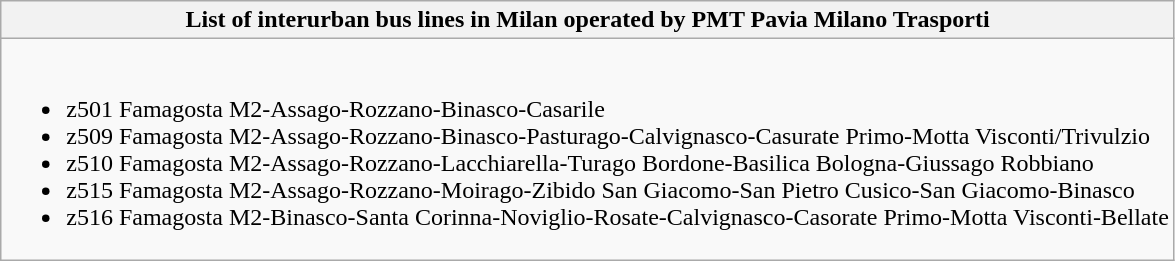<table class="wikitable collapsible collapsed">
<tr>
<th>List of interurban bus lines in Milan operated by PMT Pavia Milano Trasporti</th>
</tr>
<tr>
<td><br><ul><li>z501 Famagosta M2-Assago-Rozzano-Binasco-Casarile</li><li>z509 Famagosta M2-Assago-Rozzano-Binasco-Pasturago-Calvignasco-Casurate Primo-Motta Visconti/Trivulzio</li><li>z510 Famagosta M2-Assago-Rozzano-Lacchiarella-Turago Bordone-Basilica Bologna-Giussago Robbiano</li><li>z515 Famagosta M2-Assago-Rozzano-Moirago-Zibido San Giacomo-San Pietro Cusico-San Giacomo-Binasco</li><li>z516 Famagosta M2-Binasco-Santa Corinna-Noviglio-Rosate-Calvignasco-Casorate Primo-Motta Visconti-Bellate</li></ul></td>
</tr>
</table>
